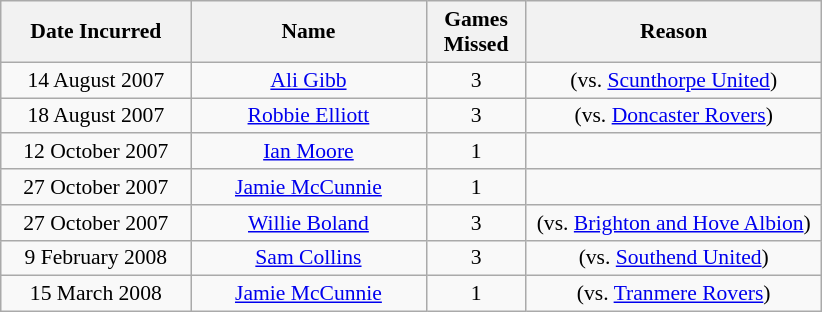<table class="wikitable" style="font-size: 90%; text-align: center;">
<tr>
<th width=120>Date Incurred</th>
<th width=150>Name</th>
<th width=60>Games Missed</th>
<th width=190>Reason</th>
</tr>
<tr>
<td>14 August 2007</td>
<td><a href='#'>Ali Gibb</a></td>
<td>3</td>
<td> (vs. <a href='#'>Scunthorpe United</a>)</td>
</tr>
<tr>
<td>18 August 2007</td>
<td><a href='#'>Robbie Elliott</a></td>
<td>3</td>
<td> (vs. <a href='#'>Doncaster Rovers</a>)</td>
</tr>
<tr>
<td>12 October 2007</td>
<td><a href='#'>Ian Moore</a></td>
<td>1</td>
<td></td>
</tr>
<tr>
<td>27 October 2007</td>
<td><a href='#'>Jamie McCunnie</a></td>
<td>1</td>
<td></td>
</tr>
<tr>
<td>27 October 2007</td>
<td><a href='#'>Willie Boland</a></td>
<td>3</td>
<td> (vs. <a href='#'>Brighton and Hove Albion</a>)</td>
</tr>
<tr>
<td>9 February 2008</td>
<td><a href='#'>Sam Collins</a></td>
<td>3</td>
<td> (vs. <a href='#'>Southend United</a>)</td>
</tr>
<tr>
<td>15 March 2008</td>
<td><a href='#'>Jamie McCunnie</a></td>
<td>1</td>
<td> (vs. <a href='#'>Tranmere Rovers</a>)</td>
</tr>
</table>
